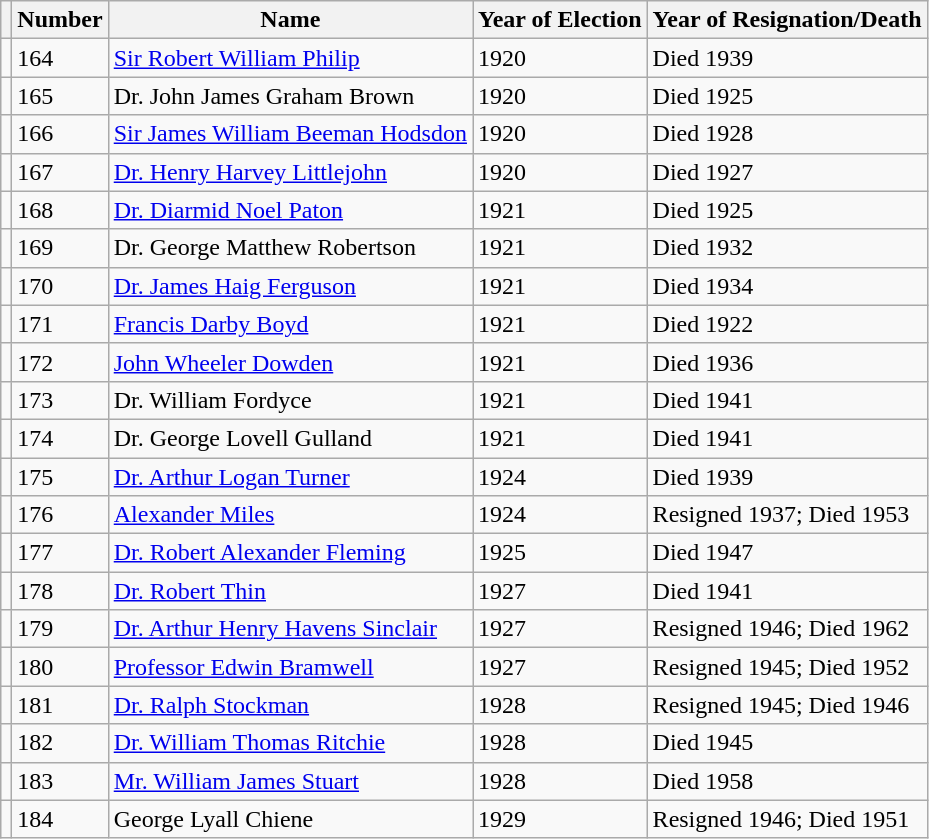<table class="wikitable">
<tr>
<th></th>
<th>Number</th>
<th>Name</th>
<th>Year of Election</th>
<th>Year of Resignation/Death</th>
</tr>
<tr>
<td></td>
<td>164</td>
<td><a href='#'>Sir Robert William Philip</a></td>
<td>1920</td>
<td>Died 1939</td>
</tr>
<tr>
<td></td>
<td>165</td>
<td>Dr. John James Graham Brown</td>
<td>1920</td>
<td>Died 1925</td>
</tr>
<tr>
<td></td>
<td>166</td>
<td><a href='#'>Sir James William Beeman Hodsdon</a></td>
<td>1920</td>
<td>Died 1928</td>
</tr>
<tr>
<td></td>
<td>167</td>
<td><a href='#'>Dr. Henry Harvey Littlejohn</a></td>
<td>1920</td>
<td>Died 1927</td>
</tr>
<tr>
<td></td>
<td>168</td>
<td><a href='#'>Dr. Diarmid Noel Paton</a></td>
<td>1921</td>
<td>Died 1925</td>
</tr>
<tr>
<td></td>
<td>169</td>
<td>Dr. George Matthew Robertson</td>
<td>1921</td>
<td>Died 1932</td>
</tr>
<tr>
<td></td>
<td>170</td>
<td><a href='#'>Dr. James Haig Ferguson</a></td>
<td>1921</td>
<td>Died 1934</td>
</tr>
<tr>
<td></td>
<td>171</td>
<td><a href='#'>Francis Darby Boyd</a></td>
<td>1921</td>
<td>Died 1922</td>
</tr>
<tr>
<td></td>
<td>172</td>
<td><a href='#'>John Wheeler Dowden</a></td>
<td>1921</td>
<td>Died 1936</td>
</tr>
<tr>
<td></td>
<td>173</td>
<td>Dr. William Fordyce</td>
<td>1921</td>
<td>Died 1941</td>
</tr>
<tr>
<td></td>
<td>174</td>
<td>Dr. George Lovell Gulland</td>
<td>1921</td>
<td>Died 1941</td>
</tr>
<tr>
<td></td>
<td>175</td>
<td><a href='#'>Dr. Arthur Logan Turner</a></td>
<td>1924</td>
<td>Died 1939</td>
</tr>
<tr>
<td></td>
<td>176</td>
<td><a href='#'>Alexander Miles</a></td>
<td>1924</td>
<td>Resigned 1937; Died 1953</td>
</tr>
<tr>
<td></td>
<td>177</td>
<td><a href='#'>Dr. Robert Alexander Fleming</a></td>
<td>1925</td>
<td>Died 1947</td>
</tr>
<tr>
<td></td>
<td>178</td>
<td><a href='#'>Dr. Robert Thin</a></td>
<td>1927</td>
<td>Died 1941</td>
</tr>
<tr>
<td></td>
<td>179</td>
<td><a href='#'>Dr. Arthur Henry Havens Sinclair</a></td>
<td>1927</td>
<td>Resigned 1946; Died 1962</td>
</tr>
<tr>
<td></td>
<td>180</td>
<td><a href='#'>Professor Edwin Bramwell</a></td>
<td>1927</td>
<td>Resigned 1945; Died 1952</td>
</tr>
<tr>
<td></td>
<td>181</td>
<td><a href='#'>Dr. Ralph Stockman</a></td>
<td>1928</td>
<td>Resigned 1945; Died 1946</td>
</tr>
<tr>
<td></td>
<td>182</td>
<td><a href='#'>Dr. William Thomas Ritchie</a></td>
<td>1928</td>
<td>Died 1945</td>
</tr>
<tr>
<td></td>
<td>183</td>
<td><a href='#'>Mr. William James Stuart</a></td>
<td>1928</td>
<td>Died 1958</td>
</tr>
<tr>
<td></td>
<td>184</td>
<td>George Lyall Chiene</td>
<td>1929</td>
<td>Resigned 1946; Died 1951</td>
</tr>
</table>
